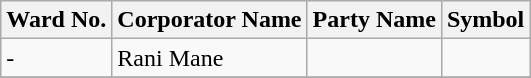<table class="sortable wikitable">
<tr>
<th>Ward No.</th>
<th>Corporator Name</th>
<th>Party Name</th>
<th>Symbol</th>
</tr>
<tr>
<td>-</td>
<td>Rani Mane</td>
<td></td>
<td></td>
</tr>
<tr>
</tr>
</table>
